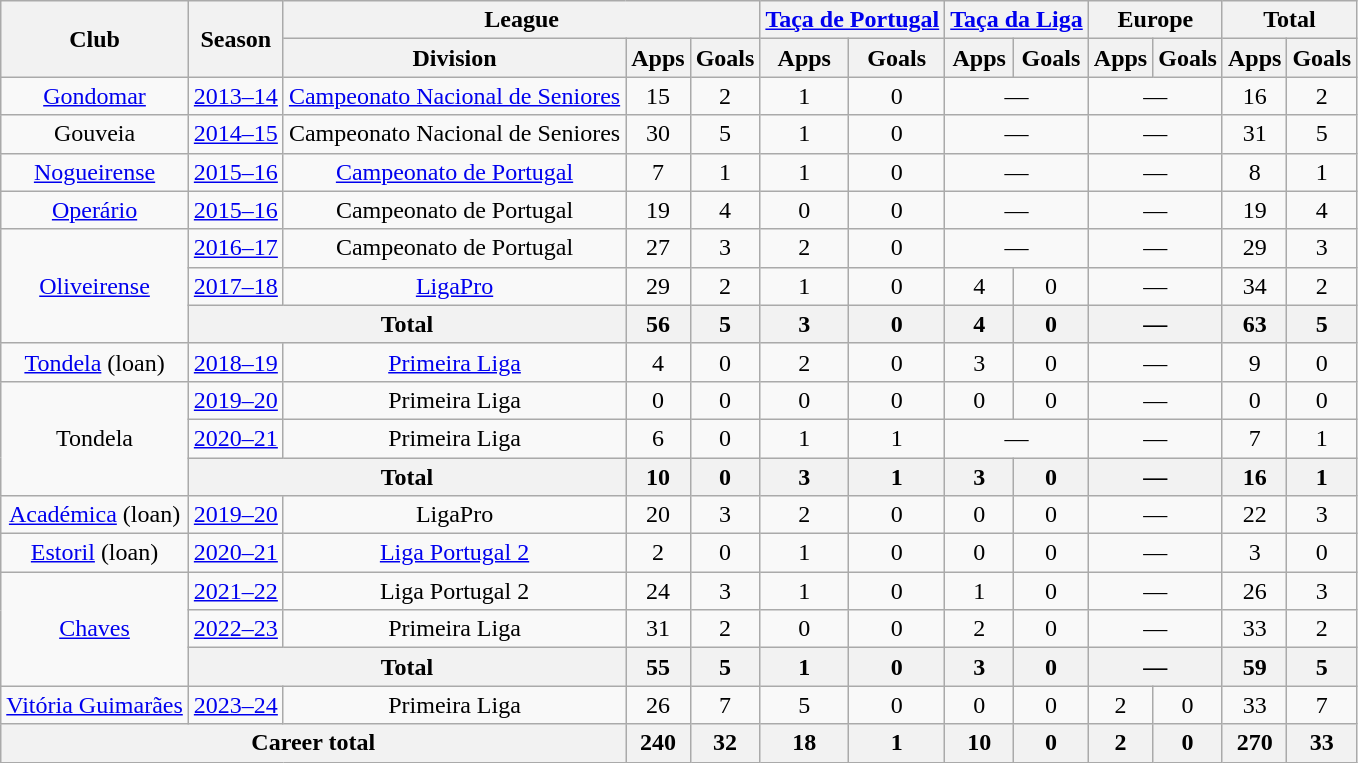<table class="wikitable" style="text-align: center">
<tr>
<th rowspan="2">Club</th>
<th rowspan="2">Season</th>
<th colspan="3">League</th>
<th colspan="2"><a href='#'>Taça de Portugal</a></th>
<th colspan="2"><a href='#'>Taça da Liga</a></th>
<th colspan="2">Europe</th>
<th colspan="2">Total</th>
</tr>
<tr>
<th>Division</th>
<th>Apps</th>
<th>Goals</th>
<th>Apps</th>
<th>Goals</th>
<th>Apps</th>
<th>Goals</th>
<th>Apps</th>
<th>Goals</th>
<th>Apps</th>
<th>Goals</th>
</tr>
<tr>
<td><a href='#'>Gondomar</a></td>
<td><a href='#'>2013–14</a></td>
<td><a href='#'>Campeonato Nacional de Seniores</a></td>
<td>15</td>
<td>2</td>
<td>1</td>
<td>0</td>
<td colspan="2">—</td>
<td colspan="2">—</td>
<td>16</td>
<td>2</td>
</tr>
<tr>
<td>Gouveia</td>
<td><a href='#'>2014–15</a></td>
<td>Campeonato Nacional de Seniores</td>
<td>30</td>
<td>5</td>
<td>1</td>
<td>0</td>
<td colspan="2">—</td>
<td colspan="2">—</td>
<td>31</td>
<td>5</td>
</tr>
<tr>
<td><a href='#'>Nogueirense</a></td>
<td><a href='#'>2015–16</a></td>
<td><a href='#'>Campeonato de Portugal</a></td>
<td>7</td>
<td>1</td>
<td>1</td>
<td>0</td>
<td colspan="2">—</td>
<td colspan="2">—</td>
<td>8</td>
<td>1</td>
</tr>
<tr>
<td><a href='#'>Operário</a></td>
<td><a href='#'>2015–16</a></td>
<td>Campeonato de Portugal</td>
<td>19</td>
<td>4</td>
<td>0</td>
<td>0</td>
<td colspan="2">—</td>
<td colspan="2">—</td>
<td>19</td>
<td>4</td>
</tr>
<tr>
<td rowspan="3"><a href='#'>Oliveirense</a></td>
<td><a href='#'>2016–17</a></td>
<td>Campeonato de Portugal</td>
<td>27</td>
<td>3</td>
<td>2</td>
<td>0</td>
<td colspan="2">—</td>
<td colspan="2">—</td>
<td>29</td>
<td>3</td>
</tr>
<tr>
<td><a href='#'>2017–18</a></td>
<td><a href='#'>LigaPro</a></td>
<td>29</td>
<td>2</td>
<td>1</td>
<td>0</td>
<td>4</td>
<td>0</td>
<td colspan="2">—</td>
<td>34</td>
<td>2</td>
</tr>
<tr>
<th colspan="2">Total</th>
<th>56</th>
<th>5</th>
<th>3</th>
<th>0</th>
<th>4</th>
<th>0</th>
<th colspan="2">—</th>
<th>63</th>
<th>5</th>
</tr>
<tr>
<td><a href='#'>Tondela</a> (loan)</td>
<td><a href='#'>2018–19</a></td>
<td><a href='#'>Primeira Liga</a></td>
<td>4</td>
<td>0</td>
<td>2</td>
<td>0</td>
<td>3</td>
<td>0</td>
<td colspan="2">—</td>
<td>9</td>
<td>0</td>
</tr>
<tr>
<td rowspan="3">Tondela</td>
<td><a href='#'>2019–20</a></td>
<td>Primeira Liga</td>
<td>0</td>
<td>0</td>
<td>0</td>
<td>0</td>
<td>0</td>
<td>0</td>
<td colspan="2">—</td>
<td>0</td>
<td>0</td>
</tr>
<tr>
<td><a href='#'>2020–21</a></td>
<td>Primeira Liga</td>
<td>6</td>
<td>0</td>
<td>1</td>
<td>1</td>
<td colspan="2">—</td>
<td colspan="2">—</td>
<td>7</td>
<td>1</td>
</tr>
<tr>
<th colspan="2">Total</th>
<th>10</th>
<th>0</th>
<th>3</th>
<th>1</th>
<th>3</th>
<th>0</th>
<th colspan="2">—</th>
<th>16</th>
<th>1</th>
</tr>
<tr>
<td><a href='#'>Académica</a> (loan)</td>
<td><a href='#'>2019–20</a></td>
<td>LigaPro</td>
<td>20</td>
<td>3</td>
<td>2</td>
<td>0</td>
<td>0</td>
<td>0</td>
<td colspan="2">—</td>
<td>22</td>
<td>3</td>
</tr>
<tr>
<td><a href='#'>Estoril</a> (loan)</td>
<td><a href='#'>2020–21</a></td>
<td><a href='#'>Liga Portugal 2</a></td>
<td>2</td>
<td>0</td>
<td>1</td>
<td>0</td>
<td>0</td>
<td>0</td>
<td colspan="2">—</td>
<td>3</td>
<td>0</td>
</tr>
<tr>
<td rowspan="3"><a href='#'>Chaves</a></td>
<td><a href='#'>2021–22</a></td>
<td>Liga Portugal 2</td>
<td>24</td>
<td>3</td>
<td>1</td>
<td>0</td>
<td>1</td>
<td>0</td>
<td colspan="2">—</td>
<td>26</td>
<td>3</td>
</tr>
<tr>
<td><a href='#'>2022–23</a></td>
<td>Primeira Liga</td>
<td>31</td>
<td>2</td>
<td>0</td>
<td>0</td>
<td>2</td>
<td>0</td>
<td colspan="2">—</td>
<td>33</td>
<td>2</td>
</tr>
<tr>
<th colspan="2">Total</th>
<th>55</th>
<th>5</th>
<th>1</th>
<th>0</th>
<th>3</th>
<th>0</th>
<th colspan="2">—</th>
<th>59</th>
<th>5</th>
</tr>
<tr>
<td><a href='#'>Vitória Guimarães</a></td>
<td><a href='#'>2023–24</a></td>
<td>Primeira Liga</td>
<td>26</td>
<td>7</td>
<td>5</td>
<td>0</td>
<td>0</td>
<td>0</td>
<td>2</td>
<td>0</td>
<td>33</td>
<td>7</td>
</tr>
<tr>
<th colspan="3">Career total</th>
<th>240</th>
<th>32</th>
<th>18</th>
<th>1</th>
<th>10</th>
<th>0</th>
<th>2</th>
<th>0</th>
<th>270</th>
<th>33</th>
</tr>
</table>
